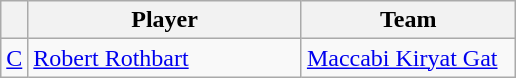<table class="wikitable">
<tr>
<th align="center"></th>
<th style="text-align:center;width:175px;">Player</th>
<th style="text-align:center;width:135px;">Team</th>
</tr>
<tr>
<td align=center><a href='#'>C</a></td>
<td> <a href='#'>Robert Rothbart</a></td>
<td><a href='#'>Maccabi Kiryat Gat</a></td>
</tr>
</table>
